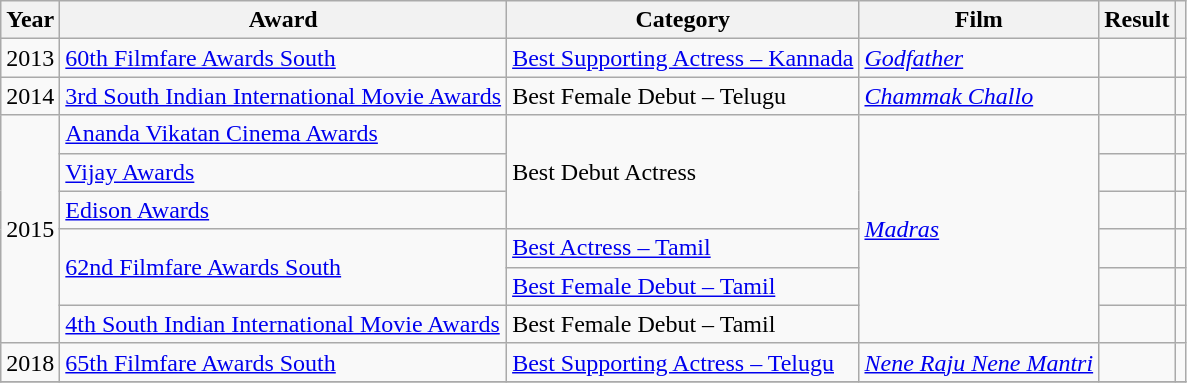<table class="wikitable sortable">
<tr>
<th>Year</th>
<th>Award</th>
<th>Category</th>
<th>Film</th>
<th>Result</th>
<th></th>
</tr>
<tr>
<td>2013</td>
<td><a href='#'>60th Filmfare Awards South</a></td>
<td><a href='#'>Best Supporting Actress – Kannada</a></td>
<td><em><a href='#'>Godfather</a></em></td>
<td></td>
<td></td>
</tr>
<tr>
<td>2014</td>
<td><a href='#'>3rd South Indian International Movie Awards</a></td>
<td>Best Female Debut – Telugu</td>
<td><em><a href='#'>Chammak Challo</a></em></td>
<td></td>
<td></td>
</tr>
<tr>
<td rowspan="6">2015</td>
<td><a href='#'>Ananda Vikatan Cinema Awards</a></td>
<td rowspan="3">Best Debut Actress</td>
<td rowspan="6"><em><a href='#'>Madras</a></em></td>
<td></td>
<td></td>
</tr>
<tr>
<td><a href='#'>Vijay Awards</a></td>
<td></td>
<td></td>
</tr>
<tr>
<td><a href='#'>Edison Awards</a></td>
<td></td>
<td></td>
</tr>
<tr>
<td rowspan="2"><a href='#'>62nd Filmfare Awards South</a></td>
<td><a href='#'>Best Actress – Tamil</a></td>
<td></td>
<td></td>
</tr>
<tr>
<td><a href='#'>Best Female Debut – Tamil</a></td>
<td></td>
<td></td>
</tr>
<tr>
<td><a href='#'>4th South Indian International Movie Awards</a></td>
<td>Best Female Debut – Tamil</td>
<td></td>
<td></td>
</tr>
<tr>
<td>2018</td>
<td><a href='#'>65th Filmfare Awards South</a></td>
<td><a href='#'>Best Supporting Actress – Telugu</a></td>
<td><em><a href='#'>Nene Raju Nene Mantri</a></em></td>
<td></td>
<td></td>
</tr>
<tr>
</tr>
</table>
